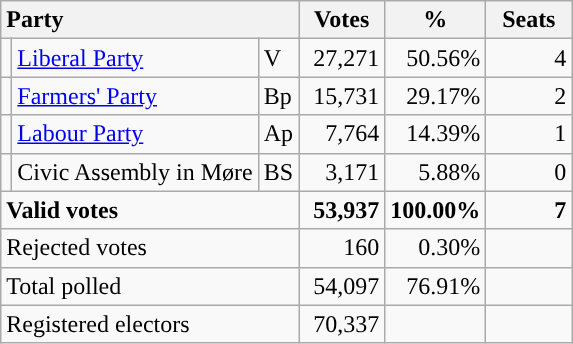<table class="wikitable" border="1" style="text-align:right;">
<tr>
<th style="text-align:left;" colspan=3>Party</th>
<th align=center width="50">Votes</th>
<th align=center width="50">%</th>
<th align=center width="50">Seats</th>
</tr>
<tr>
<td style="color:inherit;background:"></td>
<td align=left><a href='#'>Liberal Party</a></td>
<td align=left>V</td>
<td>27,271</td>
<td>50.56%</td>
<td>4</td>
</tr>
<tr>
<td style="color:inherit;background:"></td>
<td align=left><a href='#'>Farmers' Party</a></td>
<td align=left>Bp</td>
<td>15,731</td>
<td>29.17%</td>
<td>2</td>
</tr>
<tr>
<td style="color:inherit;background:"></td>
<td align=left><a href='#'>Labour Party</a></td>
<td align=left>Ap</td>
<td>7,764</td>
<td>14.39%</td>
<td>1</td>
</tr>
<tr>
<td></td>
<td align=left>Civic Assembly in Møre</td>
<td align=left>BS</td>
<td>3,171</td>
<td>5.88%</td>
<td>0</td>
</tr>
<tr style="font-weight:bold">
<td align=left colspan=3>Valid votes</td>
<td>53,937</td>
<td>100.00%</td>
<td>7</td>
</tr>
<tr>
<td align=left colspan=3>Rejected votes</td>
<td>160</td>
<td>0.30%</td>
<td></td>
</tr>
<tr>
<td align=left colspan=3>Total polled</td>
<td>54,097</td>
<td>76.91%</td>
<td></td>
</tr>
<tr>
<td align=left colspan=3>Registered electors</td>
<td>70,337</td>
<td></td>
<td></td>
</tr>
</table>
